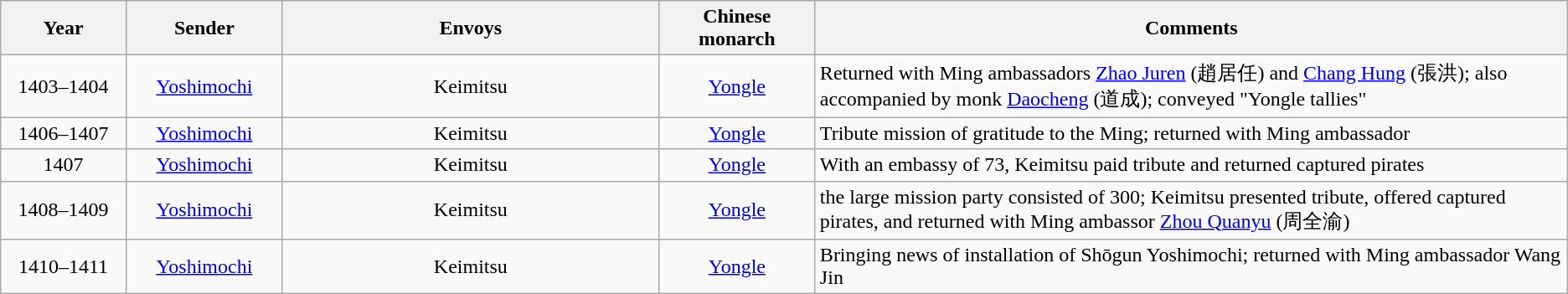<table class="wikitable">
<tr style="background:#efefef">
<th style="width:8%;">Year</th>
<th style="width:10%;">Sender</th>
<th style="width:24%;">Envoys</th>
<th style="width:10%;">Chinese monarch</th>
<th style="width:48%;">Comments</th>
</tr>
<tr style="text-align:center;">
<td>1403–1404</td>
<td><a href='#'>Yoshimochi</a></td>
<td>Keimitsu</td>
<td><a href='#'>Yongle</a></td>
<td align="left">Returned with Ming ambassadors <a href='#'>Zhao Juren</a> (趙居任) and <a href='#'>Chang Hung</a> (張洪); also accompanied by monk <a href='#'>Daocheng</a> (道成); conveyed "Yongle tallies"</td>
</tr>
<tr style="text-align:center;">
<td>1406–1407</td>
<td><a href='#'>Yoshimochi</a></td>
<td>Keimitsu</td>
<td><a href='#'>Yongle</a></td>
<td align="left">Tribute mission of gratitude to the Ming; returned with Ming ambassador</td>
</tr>
<tr style="text-align:center;">
<td>1407</td>
<td><a href='#'>Yoshimochi</a></td>
<td>Keimitsu</td>
<td><a href='#'>Yongle</a></td>
<td align="left">With an embassy of 73, Keimitsu paid tribute and returned captured pirates</td>
</tr>
<tr style="text-align:center;">
<td>1408–1409</td>
<td><a href='#'>Yoshimochi</a></td>
<td>Keimitsu</td>
<td><a href='#'>Yongle</a></td>
<td align="left">the large mission party consisted of 300; Keimitsu presented tribute, offered captured pirates, and returned with Ming ambassor <a href='#'>Zhou Quanyu</a> (周全渝)</td>
</tr>
<tr style="text-align:center;">
<td>1410–1411</td>
<td><a href='#'>Yoshimochi</a></td>
<td>Keimitsu</td>
<td><a href='#'>Yongle</a></td>
<td align="left">Bringing news of installation of Shōgun Yoshimochi; returned with Ming ambassador Wang Jin</td>
</tr>
</table>
